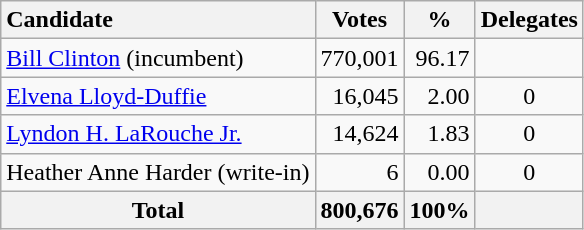<table class="wikitable sortable plainrowheaders" style="text-align:right;">
<tr>
<th style="text-align:left;">Candidate</th>
<th>Votes</th>
<th>%</th>
<th>Delegates</th>
</tr>
<tr>
<td style="text-align:left;"><a href='#'>Bill Clinton</a> (incumbent)</td>
<td>770,001</td>
<td>96.17</td>
<td style="text-align:center;"></td>
</tr>
<tr>
<td style="text-align:left;"><a href='#'>Elvena Lloyd-Duffie</a></td>
<td>16,045</td>
<td>2.00</td>
<td style="text-align:center;">0</td>
</tr>
<tr>
<td style="text-align:left;"><a href='#'>Lyndon H. LaRouche Jr.</a></td>
<td>14,624</td>
<td>1.83</td>
<td style="text-align:center;">0</td>
</tr>
<tr>
<td style="text-align:left;">Heather Anne Harder (write-in)</td>
<td>6</td>
<td>0.00</td>
<td style="text-align:center;">0</td>
</tr>
<tr class="sortbottom">
<th>Total</th>
<th>800,676</th>
<th>100%</th>
<th></th>
</tr>
</table>
